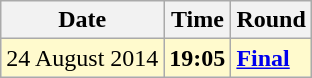<table class="wikitable">
<tr>
<th>Date</th>
<th>Time</th>
<th>Round</th>
</tr>
<tr style=background:lemonchiffon>
<td>24 August 2014</td>
<td><strong>19:05</strong></td>
<td><strong><a href='#'>Final</a></strong></td>
</tr>
</table>
